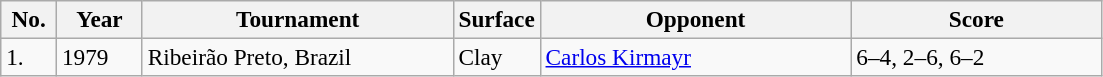<table class="sortable wikitable" style=font-size:97%>
<tr>
<th width=30>No.</th>
<th width=50>Year</th>
<th width=200>Tournament</th>
<th width=50>Surface</th>
<th width=200>Opponent</th>
<th width=160>Score</th>
</tr>
<tr>
<td>1.</td>
<td>1979</td>
<td>Ribeirão Preto, Brazil</td>
<td>Clay</td>
<td> <a href='#'>Carlos Kirmayr</a></td>
<td>6–4, 2–6, 6–2</td>
</tr>
</table>
